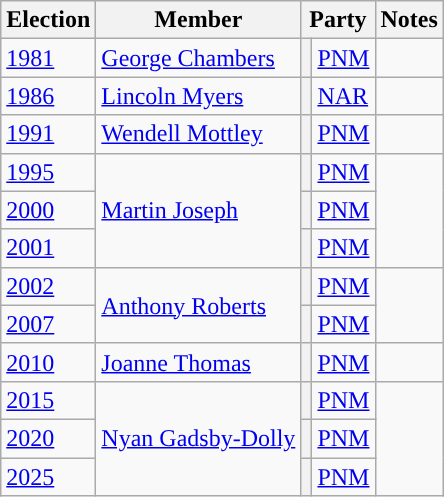<table class="wikitable sortable">
<tr>
<th>Election</th>
<th>Member</th>
<th colspan="2">Party</th>
<th>Notes</th>
</tr>
<tr>
<td><a href='#'>1981</a></td>
<td><a href='#'>George Chambers</a></td>
<th style="background-color: "></th>
<td><a href='#'>PNM</a></td>
<td></td>
</tr>
<tr>
<td><a href='#'>1986</a></td>
<td><a href='#'>Lincoln Myers</a></td>
<th style="background-color: "></th>
<td><a href='#'>NAR</a></td>
<td></td>
</tr>
<tr>
<td><a href='#'>1991</a></td>
<td><a href='#'>Wendell Mottley</a></td>
<th style="background-color: "></th>
<td><a href='#'>PNM</a></td>
<td></td>
</tr>
<tr>
<td><a href='#'>1995</a></td>
<td rowspan="3"><a href='#'>Martin Joseph</a></td>
<th style="background-color: "></th>
<td><a href='#'>PNM</a></td>
<td rowspan="3"></td>
</tr>
<tr>
<td><a href='#'>2000</a></td>
<th style="background-color: "></th>
<td><a href='#'>PNM</a></td>
</tr>
<tr>
<td><a href='#'>2001</a></td>
<th style="background-color: "></th>
<td><a href='#'>PNM</a></td>
</tr>
<tr>
<td><a href='#'>2002</a></td>
<td rowspan="2"><a href='#'>Anthony Roberts</a></td>
<th style="background-color: "></th>
<td><a href='#'>PNM</a></td>
<td rowspan="2"></td>
</tr>
<tr>
<td><a href='#'>2007</a></td>
<th style="background-color: "></th>
<td><a href='#'>PNM</a></td>
</tr>
<tr>
<td><a href='#'>2010</a></td>
<td><a href='#'>Joanne Thomas</a></td>
<th style="background-color: "></th>
<td><a href='#'>PNM</a></td>
<td></td>
</tr>
<tr>
<td><a href='#'>2015</a></td>
<td rowspan="3"><a href='#'>Nyan Gadsby-Dolly</a></td>
<th style="background-color: "></th>
<td><a href='#'>PNM</a></td>
<td rowspan="3"></td>
</tr>
<tr>
<td><a href='#'>2020</a></td>
<th style="background-color: "></th>
<td><a href='#'>PNM</a></td>
</tr>
<tr>
<td><a href='#'>2025</a></td>
<th style="background-color: "></th>
<td><a href='#'>PNM</a></td>
</tr>
</table>
